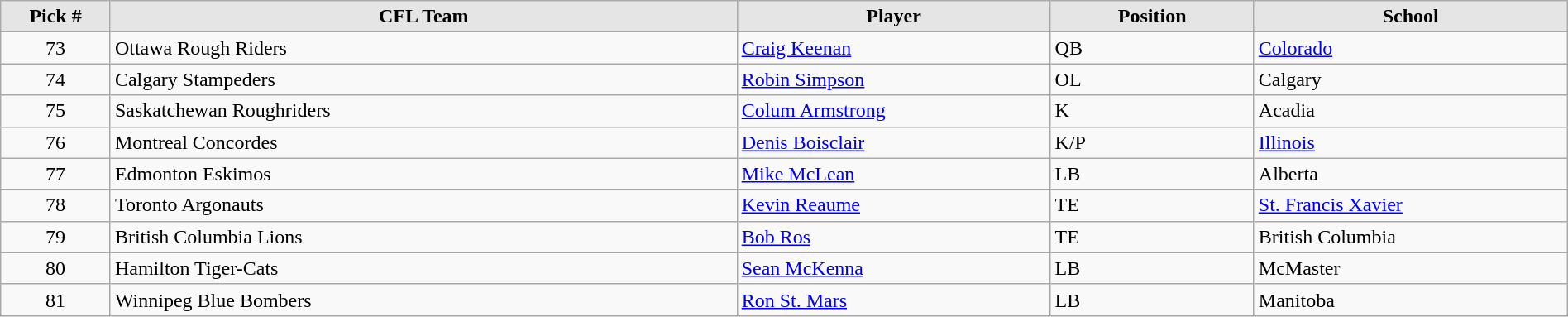<table class="wikitable" style="width: 100%">
<tr>
<th style="background:#E5E5E5;" width=7%>Pick #</th>
<th width=40% style="background:#E5E5E5;">CFL Team</th>
<th width=20% style="background:#E5E5E5;">Player</th>
<th width=13% style="background:#E5E5E5;">Position</th>
<th width=20% style="background:#E5E5E5;">School</th>
</tr>
<tr>
<td align=center>73</td>
<td>Ottawa Rough Riders</td>
<td><a href='#'>Craig Keenan</a></td>
<td>QB</td>
<td><a href='#'>Colorado</a></td>
</tr>
<tr>
<td align=center>74</td>
<td>Calgary Stampeders</td>
<td><a href='#'>Robin Simpson</a></td>
<td>OL</td>
<td>Calgary</td>
</tr>
<tr>
<td align=center>75</td>
<td>Saskatchewan Roughriders</td>
<td><a href='#'>Colum Armstrong</a></td>
<td>K</td>
<td>Acadia</td>
</tr>
<tr>
<td align=center>76</td>
<td>Montreal Concordes</td>
<td><a href='#'>Denis Boisclair</a></td>
<td>K/P</td>
<td><a href='#'>Illinois</a></td>
</tr>
<tr>
<td align=center>77</td>
<td>Edmonton Eskimos</td>
<td><a href='#'>Mike McLean</a></td>
<td>LB</td>
<td>Alberta</td>
</tr>
<tr>
<td align=center>78</td>
<td>Toronto Argonauts</td>
<td><a href='#'>Kevin Reaume</a></td>
<td>TE</td>
<td><a href='#'>St. Francis Xavier</a></td>
</tr>
<tr>
<td align=center>79</td>
<td>British Columbia Lions</td>
<td><a href='#'>Bob Ros</a></td>
<td>TE</td>
<td>British Columbia</td>
</tr>
<tr>
<td align=center>80</td>
<td>Hamilton Tiger-Cats</td>
<td><a href='#'>Sean McKenna</a></td>
<td>LB</td>
<td>McMaster</td>
</tr>
<tr>
<td align=center>81</td>
<td>Winnipeg Blue Bombers</td>
<td><a href='#'>Ron St. Mars</a></td>
<td>LB</td>
<td>Manitoba</td>
</tr>
</table>
